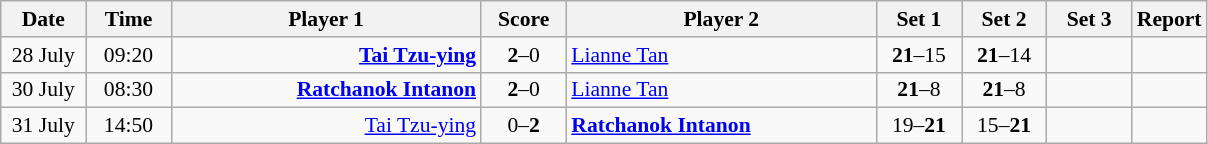<table class="wikitable" style="font-size:90%; text-align:center">
<tr>
<th width="50">Date</th>
<th width="50">Time</th>
<th width="200">Player 1</th>
<th width="50">Score</th>
<th width="200">Player 2</th>
<th width="50">Set 1</th>
<th width="50">Set 2</th>
<th width="50">Set 3</th>
<th>Report</th>
</tr>
<tr>
<td>28 July</td>
<td>09:20</td>
<td align="right"><strong><a href='#'>Tai Tzu-ying</a> </strong></td>
<td><strong>2</strong>–0</td>
<td align="left"> <a href='#'>Lianne Tan</a></td>
<td><strong>21</strong>–15</td>
<td><strong>21</strong>–14</td>
<td></td>
<td></td>
</tr>
<tr>
<td>30 July</td>
<td>08:30</td>
<td align="right"><strong><a href='#'>Ratchanok Intanon</a> </strong></td>
<td><strong>2</strong>–0</td>
<td align="left"> <a href='#'>Lianne Tan</a></td>
<td><strong>21</strong>–8</td>
<td><strong>21</strong>–8</td>
<td></td>
<td></td>
</tr>
<tr>
<td>31 July</td>
<td>14:50</td>
<td align="right"><a href='#'>Tai Tzu-ying</a> </td>
<td>0–<strong>2</strong></td>
<td align="left"><strong> <a href='#'>Ratchanok Intanon</a></strong></td>
<td>19–<strong>21</strong></td>
<td>15–<strong>21</strong></td>
<td></td>
<td></td>
</tr>
</table>
